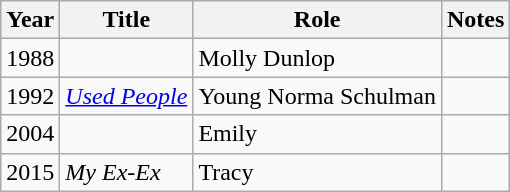<table class="wikitable sortable">
<tr>
<th>Year</th>
<th>Title</th>
<th>Role</th>
<th class="unsortable">Notes</th>
</tr>
<tr>
<td>1988</td>
<td><em></em></td>
<td>Molly Dunlop</td>
<td></td>
</tr>
<tr>
<td>1992</td>
<td><em><a href='#'>Used People</a></em></td>
<td>Young Norma Schulman</td>
<td></td>
</tr>
<tr>
<td>2004</td>
<td><em></em></td>
<td>Emily</td>
<td></td>
</tr>
<tr>
<td>2015</td>
<td><em>My Ex-Ex</em></td>
<td>Tracy</td>
<td></td>
</tr>
</table>
